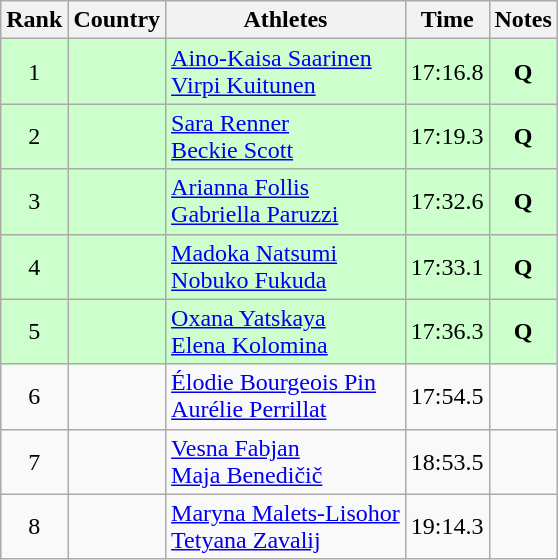<table class="wikitable sortable" style="text-align:center">
<tr>
<th>Rank</th>
<th>Country</th>
<th>Athletes</th>
<th>Time</th>
<th>Notes</th>
</tr>
<tr bgcolor="#ccffcc">
<td>1</td>
<td align="left"></td>
<td align="left"><a href='#'>Aino-Kaisa Saarinen</a><br> <a href='#'>Virpi Kuitunen</a></td>
<td>17:16.8</td>
<td><strong>Q</strong></td>
</tr>
<tr bgcolor="#ccffcc">
<td>2</td>
<td align="left"></td>
<td align="left"><a href='#'>Sara Renner</a><br> <a href='#'>Beckie Scott</a></td>
<td>17:19.3</td>
<td><strong>Q</strong></td>
</tr>
<tr bgcolor="#ccffcc">
<td>3</td>
<td align="left"></td>
<td align="left"><a href='#'>Arianna Follis</a><br> <a href='#'>Gabriella Paruzzi</a></td>
<td>17:32.6</td>
<td><strong>Q</strong></td>
</tr>
<tr bgcolor="#ccffcc">
<td>4</td>
<td align="left"></td>
<td align="left"><a href='#'>Madoka Natsumi</a><br> <a href='#'>Nobuko Fukuda</a></td>
<td>17:33.1</td>
<td><strong>Q</strong></td>
</tr>
<tr bgcolor="#ccffcc">
<td>5</td>
<td align="left"></td>
<td align="left"><a href='#'>Oxana Yatskaya</a><br> <a href='#'>Elena Kolomina</a></td>
<td>17:36.3</td>
<td><strong>Q</strong></td>
</tr>
<tr>
<td>6</td>
<td align="left"></td>
<td align="left"><a href='#'>Élodie Bourgeois Pin</a><br> <a href='#'>Aurélie Perrillat</a></td>
<td>17:54.5</td>
<td></td>
</tr>
<tr>
<td>7</td>
<td align="left"></td>
<td align="left"><a href='#'>Vesna Fabjan</a><br> <a href='#'>Maja Benedičič</a></td>
<td>18:53.5</td>
<td></td>
</tr>
<tr>
<td>8</td>
<td align="left"></td>
<td align="left"><a href='#'>Maryna Malets-Lisohor</a><br> <a href='#'>Tetyana Zavalij</a></td>
<td>19:14.3</td>
<td></td>
</tr>
</table>
